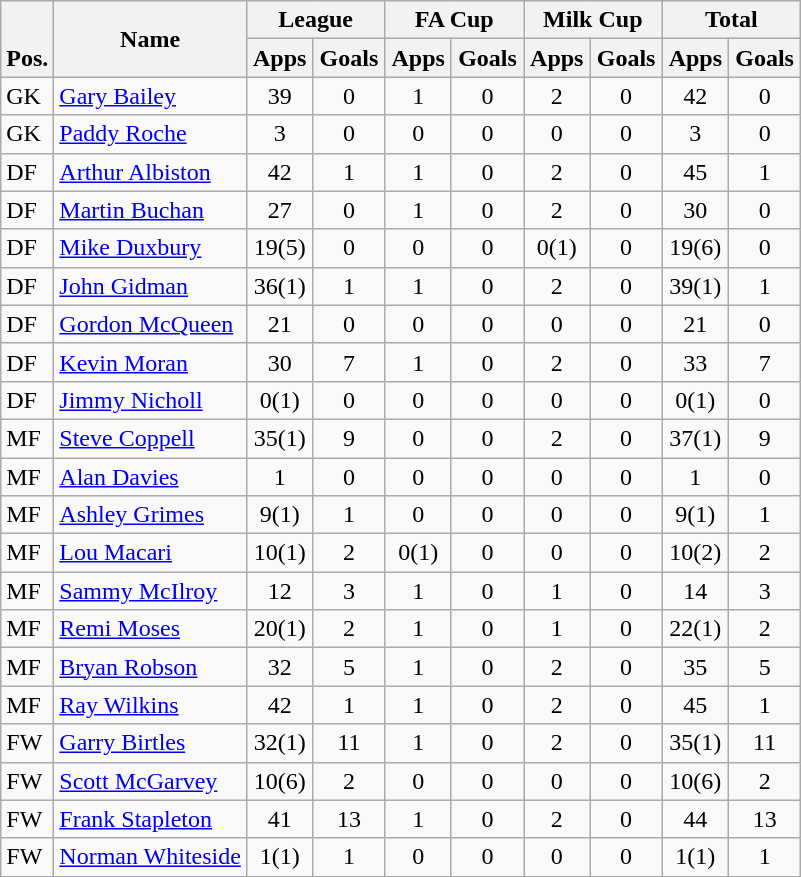<table class="wikitable" style="text-align:center">
<tr>
<th rowspan="2" valign="bottom">Pos.</th>
<th rowspan="2">Name</th>
<th colspan="2" width="85">League</th>
<th colspan="2" width="85">FA Cup</th>
<th colspan="2" width="85">Milk Cup</th>
<th colspan="2" width="85">Total</th>
</tr>
<tr>
<th>Apps</th>
<th>Goals</th>
<th>Apps</th>
<th>Goals</th>
<th>Apps</th>
<th>Goals</th>
<th>Apps</th>
<th>Goals</th>
</tr>
<tr>
<td align="left">GK</td>
<td align="left"> <a href='#'>Gary Bailey</a></td>
<td>39</td>
<td>0</td>
<td>1</td>
<td>0</td>
<td>2</td>
<td>0</td>
<td>42</td>
<td>0</td>
</tr>
<tr>
<td align="left">GK</td>
<td align="left"> <a href='#'>Paddy Roche</a></td>
<td>3</td>
<td>0</td>
<td>0</td>
<td>0</td>
<td>0</td>
<td>0</td>
<td>3</td>
<td>0</td>
</tr>
<tr>
<td align="left">DF</td>
<td align="left"> <a href='#'>Arthur Albiston</a></td>
<td>42</td>
<td>1</td>
<td>1</td>
<td>0</td>
<td>2</td>
<td>0</td>
<td>45</td>
<td>1</td>
</tr>
<tr>
<td align="left">DF</td>
<td align="left"> <a href='#'>Martin Buchan</a></td>
<td>27</td>
<td>0</td>
<td>1</td>
<td>0</td>
<td>2</td>
<td>0</td>
<td>30</td>
<td>0</td>
</tr>
<tr>
<td align="left">DF</td>
<td align="left"> <a href='#'>Mike Duxbury</a></td>
<td>19(5)</td>
<td>0</td>
<td>0</td>
<td>0</td>
<td>0(1)</td>
<td>0</td>
<td>19(6)</td>
<td>0</td>
</tr>
<tr>
<td align="left">DF</td>
<td align="left"> <a href='#'>John Gidman</a></td>
<td>36(1)</td>
<td>1</td>
<td>1</td>
<td>0</td>
<td>2</td>
<td>0</td>
<td>39(1)</td>
<td>1</td>
</tr>
<tr>
<td align="left">DF</td>
<td align="left"> <a href='#'>Gordon McQueen</a></td>
<td>21</td>
<td>0</td>
<td>0</td>
<td>0</td>
<td>0</td>
<td>0</td>
<td>21</td>
<td>0</td>
</tr>
<tr>
<td align="left">DF</td>
<td align="left"> <a href='#'>Kevin Moran</a></td>
<td>30</td>
<td>7</td>
<td>1</td>
<td>0</td>
<td>2</td>
<td>0</td>
<td>33</td>
<td>7</td>
</tr>
<tr>
<td align="left">DF</td>
<td align="left"> <a href='#'>Jimmy Nicholl</a></td>
<td>0(1)</td>
<td>0</td>
<td>0</td>
<td>0</td>
<td>0</td>
<td>0</td>
<td>0(1)</td>
<td>0</td>
</tr>
<tr>
<td align="left">MF</td>
<td align="left"> <a href='#'>Steve Coppell</a></td>
<td>35(1)</td>
<td>9</td>
<td>0</td>
<td>0</td>
<td>2</td>
<td>0</td>
<td>37(1)</td>
<td>9</td>
</tr>
<tr>
<td align="left">MF</td>
<td align="left"> <a href='#'>Alan Davies</a></td>
<td>1</td>
<td>0</td>
<td>0</td>
<td>0</td>
<td>0</td>
<td>0</td>
<td>1</td>
<td>0</td>
</tr>
<tr>
<td align="left">MF</td>
<td align="left"> <a href='#'>Ashley Grimes</a></td>
<td>9(1)</td>
<td>1</td>
<td>0</td>
<td>0</td>
<td>0</td>
<td>0</td>
<td>9(1)</td>
<td>1</td>
</tr>
<tr>
<td align="left">MF</td>
<td align="left"> <a href='#'>Lou Macari</a></td>
<td>10(1)</td>
<td>2</td>
<td>0(1)</td>
<td>0</td>
<td>0</td>
<td>0</td>
<td>10(2)</td>
<td>2</td>
</tr>
<tr>
<td align="left">MF</td>
<td align="left"> <a href='#'>Sammy McIlroy</a></td>
<td>12</td>
<td>3</td>
<td>1</td>
<td>0</td>
<td>1</td>
<td>0</td>
<td>14</td>
<td>3</td>
</tr>
<tr>
<td align="left">MF</td>
<td align="left"> <a href='#'>Remi Moses</a></td>
<td>20(1)</td>
<td>2</td>
<td>1</td>
<td>0</td>
<td>1</td>
<td>0</td>
<td>22(1)</td>
<td>2</td>
</tr>
<tr>
<td align="left">MF</td>
<td align="left"> <a href='#'>Bryan Robson</a></td>
<td>32</td>
<td>5</td>
<td>1</td>
<td>0</td>
<td>2</td>
<td>0</td>
<td>35</td>
<td>5</td>
</tr>
<tr>
<td align="left">MF</td>
<td align="left"> <a href='#'>Ray Wilkins</a></td>
<td>42</td>
<td>1</td>
<td>1</td>
<td>0</td>
<td>2</td>
<td>0</td>
<td>45</td>
<td>1</td>
</tr>
<tr>
<td align="left">FW</td>
<td align="left"> <a href='#'>Garry Birtles</a></td>
<td>32(1)</td>
<td>11</td>
<td>1</td>
<td>0</td>
<td>2</td>
<td>0</td>
<td>35(1)</td>
<td>11</td>
</tr>
<tr>
<td align="left">FW</td>
<td align="left"> <a href='#'>Scott McGarvey</a></td>
<td>10(6)</td>
<td>2</td>
<td>0</td>
<td>0</td>
<td>0</td>
<td>0</td>
<td>10(6)</td>
<td>2</td>
</tr>
<tr>
<td align="left">FW</td>
<td align="left"> <a href='#'>Frank Stapleton</a></td>
<td>41</td>
<td>13</td>
<td>1</td>
<td>0</td>
<td>2</td>
<td>0</td>
<td>44</td>
<td>13</td>
</tr>
<tr>
<td align="left">FW</td>
<td align="left"> <a href='#'>Norman Whiteside</a></td>
<td>1(1)</td>
<td>1</td>
<td>0</td>
<td>0</td>
<td>0</td>
<td>0</td>
<td>1(1)</td>
<td>1</td>
</tr>
</table>
